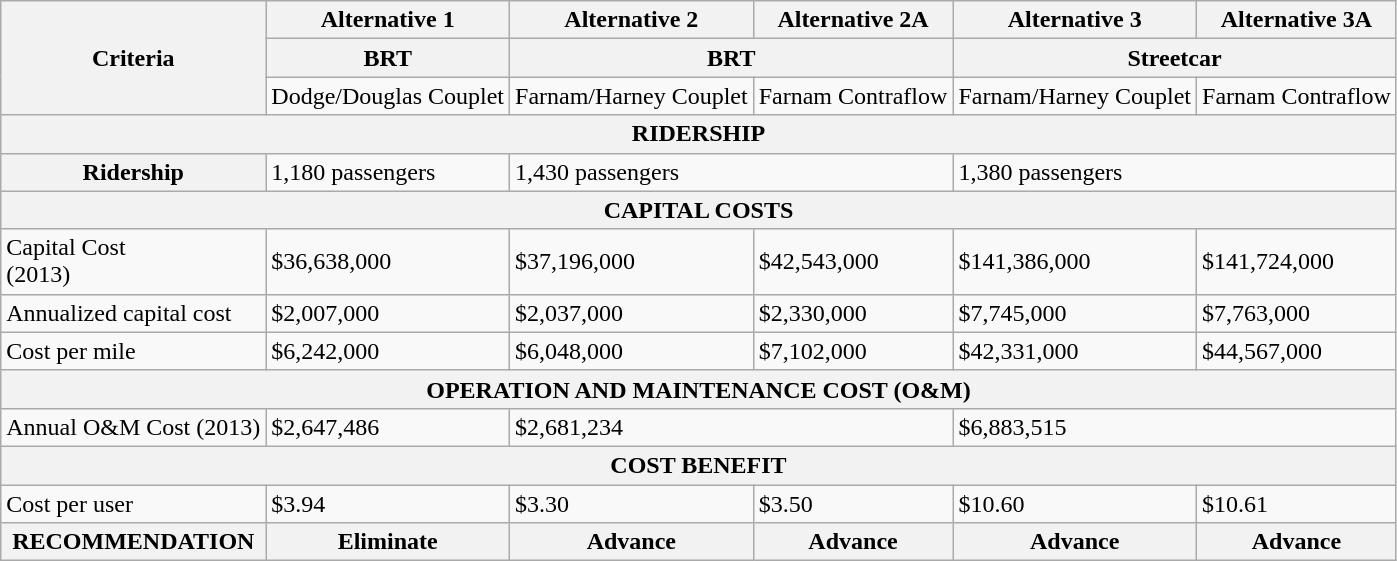<table class="wikitable">
<tr>
<th rowspan="3">Criteria</th>
<th>Alternative 1</th>
<th>Alternative 2</th>
<th>Alternative 2A</th>
<th>Alternative 3</th>
<th>Alternative 3A</th>
</tr>
<tr>
<th>BRT</th>
<th colspan="2">BRT</th>
<th colspan="2">Streetcar</th>
</tr>
<tr>
<td>Dodge/Douglas Couplet</td>
<td>Farnam/Harney Couplet</td>
<td>Farnam Contraflow</td>
<td>Farnam/Harney Couplet</td>
<td>Farnam Contraflow</td>
</tr>
<tr>
<th colspan="6">RIDERSHIP</th>
</tr>
<tr>
<th>Ridership</th>
<td>1,180 passengers</td>
<td colspan="2">1,430 passengers</td>
<td colspan="2">1,380 passengers</td>
</tr>
<tr>
<th colspan="6">CAPITAL COSTS</th>
</tr>
<tr>
<td>Capital Cost<br>(2013)</td>
<td>$36,638,000</td>
<td>$37,196,000</td>
<td>$42,543,000</td>
<td>$141,386,000</td>
<td>$141,724,000</td>
</tr>
<tr>
<td>Annualized capital cost</td>
<td>$2,007,000</td>
<td>$2,037,000</td>
<td>$2,330,000</td>
<td>$7,745,000</td>
<td>$7,763,000</td>
</tr>
<tr>
<td>Cost per mile</td>
<td>$6,242,000</td>
<td>$6,048,000</td>
<td>$7,102,000</td>
<td>$42,331,000</td>
<td>$44,567,000</td>
</tr>
<tr>
<th colspan="6">OPERATION AND MAINTENANCE COST (O&M)</th>
</tr>
<tr>
<td>Annual O&M Cost (2013)</td>
<td>$2,647,486</td>
<td colspan="2">$2,681,234</td>
<td colspan="2">$6,883,515</td>
</tr>
<tr>
<th colspan="6">COST BENEFIT</th>
</tr>
<tr>
<td>Cost per user</td>
<td>$3.94</td>
<td>$3.30</td>
<td>$3.50</td>
<td>$10.60</td>
<td>$10.61</td>
</tr>
<tr>
<th>RECOMMENDATION</th>
<th>Eliminate</th>
<th>Advance</th>
<th>Advance</th>
<th>Advance</th>
<th>Advance</th>
</tr>
</table>
